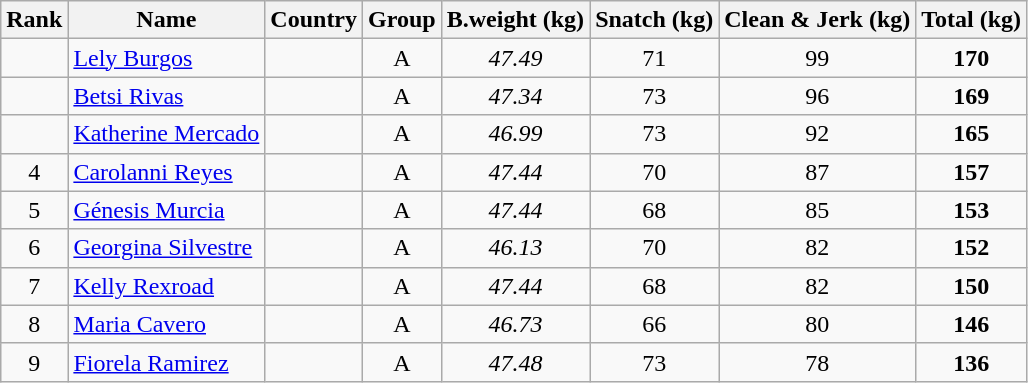<table class="wikitable sortable" style="text-align:center;">
<tr>
<th>Rank</th>
<th>Name</th>
<th>Country</th>
<th>Group</th>
<th>B.weight (kg)</th>
<th>Snatch (kg)</th>
<th>Clean & Jerk (kg)</th>
<th>Total (kg)</th>
</tr>
<tr>
<td></td>
<td align=left><a href='#'>Lely Burgos</a></td>
<td align=left></td>
<td>A</td>
<td><em>47.49</em></td>
<td>71</td>
<td>99</td>
<td><strong>170</strong></td>
</tr>
<tr>
<td></td>
<td align=left><a href='#'>Betsi Rivas</a></td>
<td align=left></td>
<td>A</td>
<td><em>47.34</em></td>
<td>73</td>
<td>96</td>
<td><strong>169</strong></td>
</tr>
<tr>
<td></td>
<td align=left><a href='#'>Katherine Mercado</a></td>
<td align=left></td>
<td>A</td>
<td><em>46.99</em></td>
<td>73</td>
<td>92</td>
<td><strong>165</strong></td>
</tr>
<tr>
<td>4</td>
<td align=left><a href='#'>Carolanni Reyes</a></td>
<td align=left></td>
<td>A</td>
<td><em>47.44</em></td>
<td>70</td>
<td>87</td>
<td><strong>157</strong></td>
</tr>
<tr>
<td>5</td>
<td align=left><a href='#'>Génesis Murcia</a></td>
<td align=left></td>
<td>A</td>
<td><em>47.44</em></td>
<td>68</td>
<td>85</td>
<td><strong>153</strong></td>
</tr>
<tr>
<td>6</td>
<td align=left><a href='#'>Georgina Silvestre</a></td>
<td align=left></td>
<td>A</td>
<td><em>46.13</em></td>
<td>70</td>
<td>82</td>
<td><strong>152</strong></td>
</tr>
<tr>
<td>7</td>
<td align=left><a href='#'>Kelly Rexroad</a></td>
<td align=left></td>
<td>A</td>
<td><em>47.44</em></td>
<td>68</td>
<td>82</td>
<td><strong>150</strong></td>
</tr>
<tr>
<td>8</td>
<td align=left><a href='#'>Maria Cavero</a></td>
<td align=left></td>
<td>A</td>
<td><em>46.73</em></td>
<td>66</td>
<td>80</td>
<td><strong>146</strong></td>
</tr>
<tr>
<td>9</td>
<td align=left><a href='#'>Fiorela Ramirez</a></td>
<td align=left></td>
<td>A</td>
<td><em>47.48</em></td>
<td>73</td>
<td>78</td>
<td><strong>136</strong></td>
</tr>
</table>
